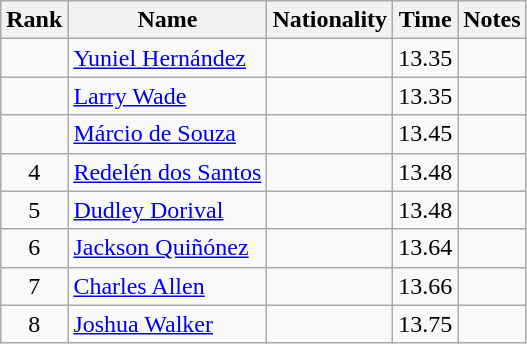<table class="wikitable sortable" style="text-align:center">
<tr>
<th>Rank</th>
<th>Name</th>
<th>Nationality</th>
<th>Time</th>
<th>Notes</th>
</tr>
<tr>
<td></td>
<td align=left><a href='#'>Yuniel Hernández</a></td>
<td align=left></td>
<td>13.35</td>
<td></td>
</tr>
<tr>
<td></td>
<td align=left><a href='#'>Larry Wade</a></td>
<td align=left></td>
<td>13.35</td>
<td></td>
</tr>
<tr>
<td></td>
<td align=left><a href='#'>Márcio de Souza</a></td>
<td align=left></td>
<td>13.45</td>
<td></td>
</tr>
<tr>
<td>4</td>
<td align=left><a href='#'>Redelén dos Santos</a></td>
<td align=left></td>
<td>13.48</td>
<td></td>
</tr>
<tr>
<td>5</td>
<td align=left><a href='#'>Dudley Dorival</a></td>
<td align=left></td>
<td>13.48</td>
<td></td>
</tr>
<tr>
<td>6</td>
<td align=left><a href='#'>Jackson Quiñónez</a></td>
<td align=left></td>
<td>13.64</td>
<td></td>
</tr>
<tr>
<td>7</td>
<td align=left><a href='#'>Charles Allen</a></td>
<td align=left></td>
<td>13.66</td>
<td></td>
</tr>
<tr>
<td>8</td>
<td align=left><a href='#'>Joshua Walker</a></td>
<td align=left></td>
<td>13.75</td>
<td></td>
</tr>
</table>
